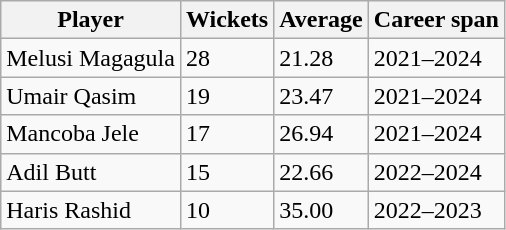<table class="wikitable">
<tr>
<th>Player</th>
<th>Wickets</th>
<th>Average</th>
<th>Career span</th>
</tr>
<tr>
<td>Melusi Magagula</td>
<td>28</td>
<td>21.28</td>
<td>2021–2024</td>
</tr>
<tr>
<td>Umair Qasim</td>
<td>19</td>
<td>23.47</td>
<td>2021–2024</td>
</tr>
<tr>
<td>Mancoba Jele</td>
<td>17</td>
<td>26.94</td>
<td>2021–2024</td>
</tr>
<tr>
<td>Adil Butt</td>
<td>15</td>
<td>22.66</td>
<td>2022–2024</td>
</tr>
<tr>
<td>Haris Rashid</td>
<td>10</td>
<td>35.00</td>
<td>2022–2023</td>
</tr>
</table>
